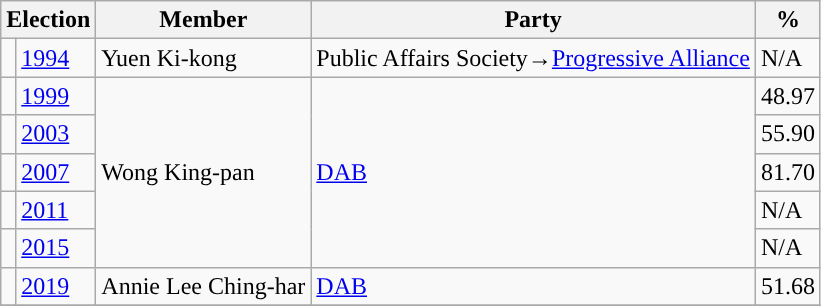<table class="wikitable">
<tr>
<th colspan="2">Election</th>
<th>Member</th>
<th>Party</th>
<th>%</th>
</tr>
<tr>
<td style="background-color: "></td>
<td><a href='#'>1994</a></td>
<td>Yuen Ki-kong</td>
<td>Public Affairs Society→<a href='#'>Progressive Alliance</a></td>
<td>N/A</td>
</tr>
<tr>
<td style="background-color: "></td>
<td><a href='#'>1999</a></td>
<td rowspan=5>Wong King-pan</td>
<td rowspan=5><a href='#'>DAB</a></td>
<td>48.97</td>
</tr>
<tr>
<td style="background-color: "></td>
<td><a href='#'>2003</a></td>
<td>55.90</td>
</tr>
<tr>
<td style="background-color: "></td>
<td><a href='#'>2007</a></td>
<td>81.70</td>
</tr>
<tr>
<td style="background-color: "></td>
<td><a href='#'>2011</a></td>
<td>N/A</td>
</tr>
<tr>
<td style="background-color: "></td>
<td><a href='#'>2015</a></td>
<td>N/A</td>
</tr>
<tr>
<td style="background-color: "></td>
<td><a href='#'>2019</a></td>
<td>Annie Lee Ching-har</td>
<td><a href='#'>DAB</a></td>
<td>51.68</td>
</tr>
<tr>
</tr>
</table>
